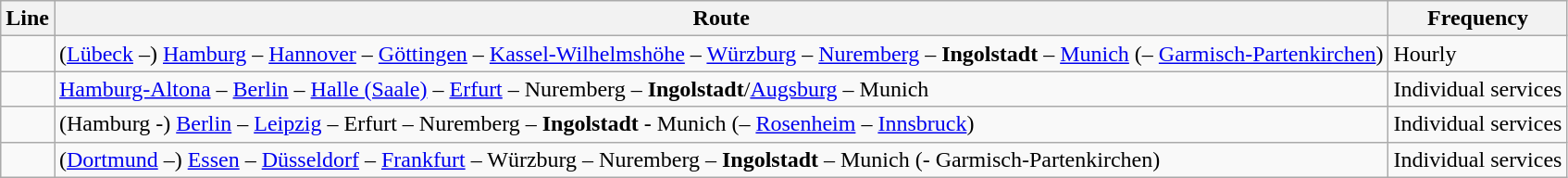<table class="wikitable">
<tr>
<th>Line</th>
<th>Route</th>
<th>Frequency</th>
</tr>
<tr>
<td></td>
<td>(<a href='#'>Lübeck</a> –) <a href='#'>Hamburg</a> – <a href='#'>Hannover</a> – <a href='#'>Göttingen</a> – <a href='#'>Kassel-Wilhelmshöhe</a> – <a href='#'>Würzburg</a> – <a href='#'>Nuremberg</a> – <strong>Ingolstadt</strong> – <a href='#'>Munich</a> (– <a href='#'>Garmisch-Partenkirchen</a>)</td>
<td>Hourly</td>
</tr>
<tr>
<td></td>
<td><a href='#'>Hamburg-Altona</a> – <a href='#'>Berlin</a> – <a href='#'>Halle (Saale)</a> – <a href='#'>Erfurt</a> – Nuremberg – <strong>Ingolstadt</strong>/<a href='#'>Augsburg</a> – Munich</td>
<td>Individual services</td>
</tr>
<tr>
<td></td>
<td>(Hamburg -) <a href='#'>Berlin</a> – <a href='#'>Leipzig</a> – Erfurt – Nuremberg – <strong>Ingolstadt</strong> - Munich (– <a href='#'>Rosenheim</a> – <a href='#'>Innsbruck</a>)</td>
<td>Individual services</td>
</tr>
<tr>
<td></td>
<td>(<a href='#'>Dortmund</a> –) <a href='#'>Essen</a> – <a href='#'>Düsseldorf</a> – <a href='#'>Frankfurt</a> – Würzburg – Nuremberg – <strong>Ingolstadt</strong> – Munich (- Garmisch-Partenkirchen)</td>
<td>Individual services</td>
</tr>
</table>
